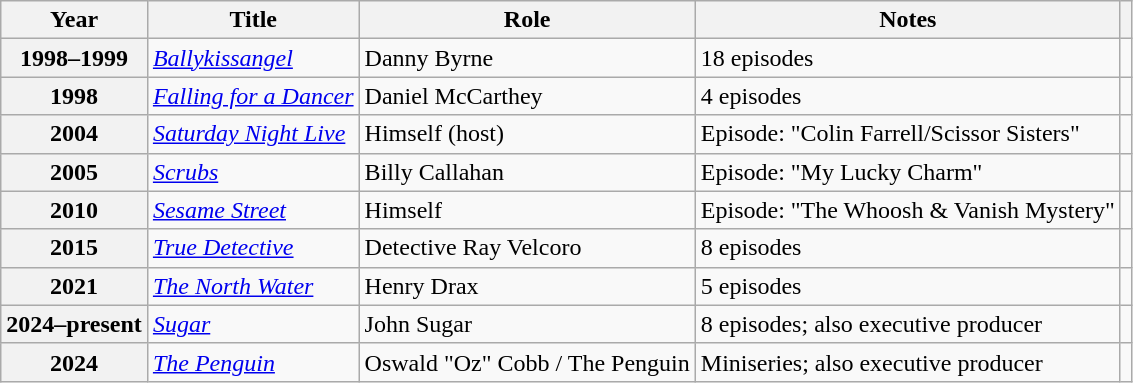<table class="wikitable plainrowheaders sortable" style="margin-right: 0;">
<tr>
<th scope="col">Year</th>
<th scope="col">Title</th>
<th scope="col">Role</th>
<th scope="col" class="unsortable">Notes</th>
<th scope="col" class="unsortable"></th>
</tr>
<tr>
<th scope="row">1998–1999</th>
<td><em><a href='#'>Ballykissangel</a></em></td>
<td>Danny Byrne</td>
<td>18 episodes</td>
<td></td>
</tr>
<tr>
<th scope="row">1998</th>
<td><em><a href='#'>Falling for a Dancer</a></em></td>
<td>Daniel McCarthey</td>
<td>4 episodes</td>
<td></td>
</tr>
<tr>
<th scope="row">2004</th>
<td><em><a href='#'>Saturday Night Live</a></em></td>
<td>Himself (host)</td>
<td>Episode: "Colin Farrell/Scissor Sisters"</td>
<td></td>
</tr>
<tr>
<th scope="row">2005</th>
<td><em><a href='#'>Scrubs</a></em></td>
<td>Billy Callahan</td>
<td>Episode: "My Lucky Charm"</td>
<td></td>
</tr>
<tr>
<th scope="row">2010</th>
<td><em><a href='#'>Sesame Street</a></em></td>
<td>Himself</td>
<td>Episode: "The Whoosh & Vanish Mystery"</td>
<td></td>
</tr>
<tr>
<th scope="row">2015</th>
<td><em><a href='#'>True Detective</a></em></td>
<td>Detective Ray Velcoro</td>
<td>8 episodes</td>
<td></td>
</tr>
<tr>
<th scope="row">2021</th>
<td><em><a href='#'>The North Water</a></em></td>
<td>Henry Drax</td>
<td>5 episodes</td>
<td></td>
</tr>
<tr>
<th scope="row">2024–present</th>
<td><em><a href='#'>Sugar</a></em></td>
<td>John Sugar</td>
<td>8 episodes; also executive producer</td>
<td></td>
</tr>
<tr>
<th scope="row">2024</th>
<td><em> <a href='#'>The Penguin</a></em></td>
<td>Oswald "Oz" Cobb / The Penguin</td>
<td>Miniseries; also executive producer</td>
<td></td>
</tr>
</table>
